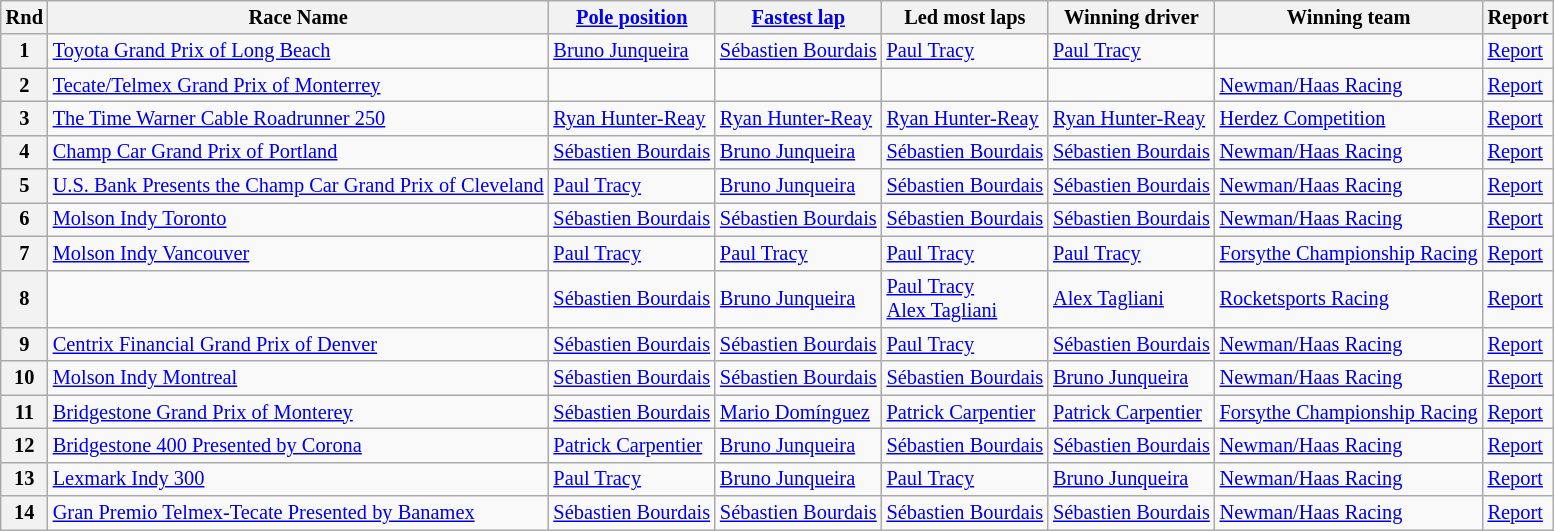<table class="wikitable" style="font-size: 85%;">
<tr>
<th>Rnd</th>
<th>Race Name</th>
<th><a href='#'>Pole position</a></th>
<th><a href='#'>Fastest lap</a></th>
<th>Led most laps</th>
<th>Winning driver</th>
<th>Winning team</th>
<th>Report</th>
</tr>
<tr>
<th>1</th>
<td nowrap> <a href='#'>Toyota Grand Prix of Long Beach</a></td>
<td> <a href='#'>Bruno Junqueira</a></td>
<td> <a href='#'>Sébastien Bourdais</a></td>
<td> <a href='#'>Paul Tracy</a></td>
<td> <a href='#'>Paul Tracy</a></td>
<td></td>
<td><a href='#'>Report</a></td>
</tr>
<tr>
<th>2</th>
<td> <a href='#'>Tecate/Telmex Grand Prix of Monterrey</a></td>
<td></td>
<td></td>
<td></td>
<td></td>
<td><a href='#'>Newman/Haas Racing</a></td>
<td><a href='#'>Report</a></td>
</tr>
<tr>
<th>3</th>
<td> <a href='#'>The Time Warner Cable Roadrunner 250</a></td>
<td> <a href='#'>Ryan Hunter-Reay</a></td>
<td> <a href='#'>Ryan Hunter-Reay</a></td>
<td> <a href='#'>Ryan Hunter-Reay</a></td>
<td> <a href='#'>Ryan Hunter-Reay</a></td>
<td><a href='#'>Herdez Competition</a></td>
<td><a href='#'>Report</a></td>
</tr>
<tr>
<th>4</th>
<td> <a href='#'>Champ Car Grand Prix of Portland</a></td>
<td> <a href='#'>Sébastien Bourdais</a></td>
<td> <a href='#'>Bruno Junqueira</a></td>
<td> <a href='#'>Sébastien Bourdais</a></td>
<td> <a href='#'>Sébastien Bourdais</a></td>
<td><a href='#'>Newman/Haas Racing</a></td>
<td><a href='#'>Report</a></td>
</tr>
<tr>
<th>5</th>
<td> <a href='#'>U.S. Bank Presents the Champ Car Grand Prix of Cleveland</a></td>
<td> <a href='#'>Paul Tracy</a></td>
<td> <a href='#'>Bruno Junqueira</a></td>
<td> <a href='#'>Sébastien Bourdais</a></td>
<td> <a href='#'>Sébastien Bourdais</a></td>
<td><a href='#'>Newman/Haas Racing</a></td>
<td><a href='#'>Report</a></td>
</tr>
<tr>
<th>6</th>
<td> <a href='#'>Molson Indy Toronto</a></td>
<td> <a href='#'>Sébastien Bourdais</a></td>
<td> <a href='#'>Sébastien Bourdais</a></td>
<td> <a href='#'>Sébastien Bourdais</a></td>
<td> <a href='#'>Sébastien Bourdais</a></td>
<td><a href='#'>Newman/Haas Racing</a></td>
<td><a href='#'>Report</a></td>
</tr>
<tr>
<th>7</th>
<td> <a href='#'>Molson Indy Vancouver</a></td>
<td> <a href='#'>Paul Tracy</a></td>
<td> <a href='#'>Paul Tracy</a></td>
<td> <a href='#'>Paul Tracy</a></td>
<td> <a href='#'>Paul Tracy</a></td>
<td><a href='#'>Forsythe Championship Racing</a></td>
<td><a href='#'>Report</a></td>
</tr>
<tr>
<th>8</th>
<td></td>
<td> <a href='#'>Sébastien Bourdais</a></td>
<td> <a href='#'>Bruno Junqueira</a></td>
<td> <a href='#'>Paul Tracy</a><br> <a href='#'>Alex Tagliani</a></td>
<td> <a href='#'>Alex Tagliani</a></td>
<td><a href='#'>Rocketsports Racing</a></td>
<td><a href='#'>Report</a></td>
</tr>
<tr>
<th>9</th>
<td> <a href='#'>Centrix Financial Grand Prix of Denver</a></td>
<td> <a href='#'>Sébastien Bourdais</a></td>
<td> <a href='#'>Sébastien Bourdais</a></td>
<td> <a href='#'>Paul Tracy</a></td>
<td> <a href='#'>Sébastien Bourdais</a></td>
<td><a href='#'>Newman/Haas Racing</a></td>
<td><a href='#'>Report</a></td>
</tr>
<tr>
<th>10</th>
<td> <a href='#'>Molson Indy Montreal</a></td>
<td> <a href='#'>Sébastien Bourdais</a></td>
<td> <a href='#'>Sébastien Bourdais</a></td>
<td> <a href='#'>Sébastien Bourdais</a></td>
<td> <a href='#'>Bruno Junqueira</a></td>
<td><a href='#'>Newman/Haas Racing</a></td>
<td><a href='#'>Report</a></td>
</tr>
<tr>
<th>11</th>
<td> <a href='#'>Bridgestone Grand Prix of Monterey</a></td>
<td> <a href='#'>Sébastien Bourdais</a></td>
<td> <a href='#'>Mario Domínguez</a></td>
<td> <a href='#'>Patrick Carpentier</a></td>
<td> <a href='#'>Patrick Carpentier</a></td>
<td><a href='#'>Forsythe Championship Racing</a></td>
<td><a href='#'>Report</a></td>
</tr>
<tr>
<th>12</th>
<td> <a href='#'>Bridgestone 400 Presented by Corona</a></td>
<td> <a href='#'>Patrick Carpentier</a></td>
<td> <a href='#'>Bruno Junqueira</a></td>
<td> <a href='#'>Sébastien Bourdais</a></td>
<td> <a href='#'>Sébastien Bourdais</a></td>
<td><a href='#'>Newman/Haas Racing</a></td>
<td><a href='#'>Report</a></td>
</tr>
<tr>
<th>13</th>
<td> <a href='#'>Lexmark Indy 300</a></td>
<td> <a href='#'>Paul Tracy</a></td>
<td> <a href='#'>Bruno Junqueira</a></td>
<td> <a href='#'>Paul Tracy</a></td>
<td> <a href='#'>Bruno Junqueira</a></td>
<td><a href='#'>Newman/Haas Racing</a></td>
<td><a href='#'>Report</a></td>
</tr>
<tr>
<th>14</th>
<td> <a href='#'>Gran Premio Telmex-Tecate Presented by Banamex</a></td>
<td> <a href='#'>Sébastien Bourdais</a></td>
<td> <a href='#'>Sébastien Bourdais</a></td>
<td> <a href='#'>Sébastien Bourdais</a></td>
<td> <a href='#'>Sébastien Bourdais</a></td>
<td><a href='#'>Newman/Haas Racing</a></td>
<td><a href='#'>Report</a></td>
</tr>
</table>
